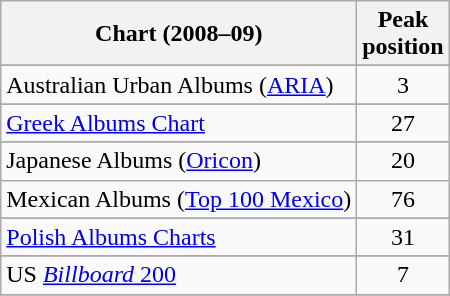<table class="wikitable sortable">
<tr>
<th align="left">Chart (2008–09)</th>
<th align="left">Peak<br>position</th>
</tr>
<tr>
</tr>
<tr>
<td>Australian Urban Albums (<a href='#'>ARIA</a>)</td>
<td align="center">3</td>
</tr>
<tr>
</tr>
<tr>
</tr>
<tr>
</tr>
<tr>
</tr>
<tr>
</tr>
<tr>
</tr>
<tr>
</tr>
<tr>
<td><a href='#'>Greek Albums Chart</a></td>
<td style="text-align:center;">27</td>
</tr>
<tr>
</tr>
<tr>
<td>Japanese Albums (<a href='#'>Oricon</a>)</td>
<td style="text-align:center;">20</td>
</tr>
<tr>
<td>Mexican Albums (<a href='#'>Top 100 Mexico</a>)</td>
<td align="center">76</td>
</tr>
<tr>
</tr>
<tr>
<td><a href='#'>Polish Albums Charts</a></td>
<td style="text-align:center;">31</td>
</tr>
<tr>
</tr>
<tr>
</tr>
<tr>
</tr>
<tr>
</tr>
<tr>
<td align="left">US <a href='#'><em>Billboard</em> 200</a></td>
<td style="text-align:center;">7</td>
</tr>
<tr>
</tr>
</table>
